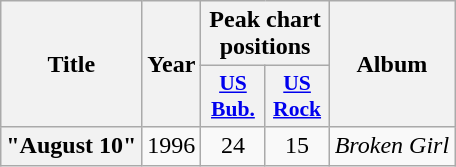<table class="wikitable plainrowheaders" style="text-align:center;">
<tr>
<th scope="col" rowspan="2">Title</th>
<th scope="col" rowspan="2">Year</th>
<th scope="col" colspan="2">Peak chart positions</th>
<th scope="col" rowspan="2">Album</th>
</tr>
<tr>
<th scope="col" style="width:2.5em;font-size:90%;"><a href='#'>US<br>Bub.</a><br></th>
<th scope="col" style="width:2.5em;font-size:90%;"><a href='#'>US<br>Rock</a><br></th>
</tr>
<tr>
<th scope="row">"August 10"</th>
<td>1996</td>
<td>24</td>
<td>15</td>
<td><em>Broken Girl</em></td>
</tr>
</table>
